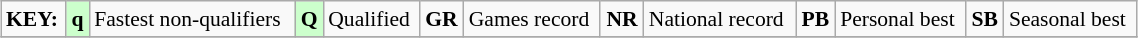<table class="wikitable" style="margin:0.5em auto; font-size:90%;position:relative;" width=60%>
<tr>
<td><strong>KEY:</strong></td>
<td bgcolor=ccffcc align=center><strong>q</strong></td>
<td>Fastest non-qualifiers</td>
<td bgcolor=ccffcc align=center><strong>Q</strong></td>
<td>Qualified</td>
<td align=center><strong>GR</strong></td>
<td>Games record</td>
<td align=center><strong>NR</strong></td>
<td>National record</td>
<td align=center><strong>PB</strong></td>
<td>Personal best</td>
<td align=center><strong>SB</strong></td>
<td>Seasonal best</td>
</tr>
<tr>
</tr>
</table>
